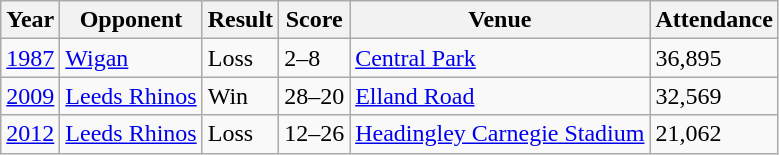<table class="wikitable" style="text-align:left;">
<tr>
<th>Year</th>
<th>Opponent</th>
<th>Result</th>
<th>Score</th>
<th>Venue</th>
<th>Attendance</th>
</tr>
<tr>
<td><a href='#'>1987</a></td>
<td> <a href='#'>Wigan</a></td>
<td>Loss</td>
<td>2–8</td>
<td><a href='#'>Central Park</a></td>
<td>36,895</td>
</tr>
<tr>
<td><a href='#'>2009</a></td>
<td> <a href='#'>Leeds Rhinos</a></td>
<td>Win</td>
<td>28–20</td>
<td><a href='#'>Elland Road</a></td>
<td>32,569</td>
</tr>
<tr>
<td><a href='#'>2012</a></td>
<td> <a href='#'>Leeds Rhinos</a></td>
<td>Loss</td>
<td>12–26</td>
<td><a href='#'>Headingley Carnegie Stadium</a></td>
<td>21,062</td>
</tr>
</table>
